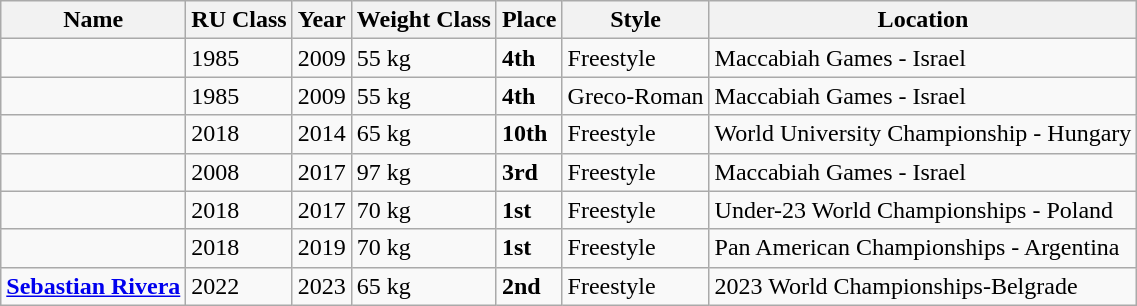<table class="wikitable sortable">
<tr>
<th>Name</th>
<th>RU Class</th>
<th>Year</th>
<th>Weight Class</th>
<th>Place</th>
<th>Style</th>
<th>Location</th>
</tr>
<tr>
<td><strong></strong></td>
<td>1985</td>
<td>2009</td>
<td>55 kg</td>
<td><strong>4th</strong></td>
<td>Freestyle</td>
<td>Maccabiah Games - Israel</td>
</tr>
<tr>
<td><strong></strong></td>
<td>1985</td>
<td>2009</td>
<td>55 kg</td>
<td><strong>4th</strong></td>
<td>Greco-Roman</td>
<td>Maccabiah Games - Israel</td>
</tr>
<tr>
<td><strong></strong></td>
<td>2018</td>
<td>2014</td>
<td>65 kg</td>
<td><strong>10th</strong></td>
<td>Freestyle</td>
<td>World University Championship - Hungary</td>
</tr>
<tr>
<td><strong></strong></td>
<td>2008</td>
<td>2017</td>
<td>97 kg</td>
<td><strong>3rd</strong></td>
<td>Freestyle</td>
<td>Maccabiah Games - Israel</td>
</tr>
<tr>
<td><strong></strong></td>
<td>2018</td>
<td>2017</td>
<td>70 kg</td>
<td><strong>1st</strong></td>
<td>Freestyle</td>
<td>Under-23 World Championships - Poland</td>
</tr>
<tr>
<td><strong></strong></td>
<td>2018</td>
<td>2019</td>
<td>70 kg</td>
<td><strong>1st</strong></td>
<td>Freestyle</td>
<td>Pan American Championships - Argentina</td>
</tr>
<tr>
<td><strong><a href='#'>Sebastian Rivera</a></strong></td>
<td>2022</td>
<td>2023</td>
<td>65 kg</td>
<td><strong>2nd</strong></td>
<td>Freestyle</td>
<td>2023 World Championships-Belgrade</td>
</tr>
</table>
